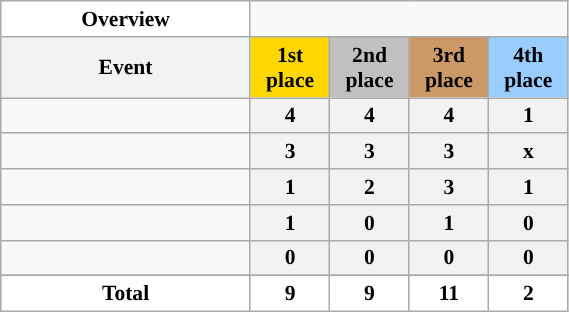<table class="wikitable" style="width:30%; font-size:90%; text-align:center;">
<tr>
<th style="color:black; background:#FFFFFF; ">Overview</th>
</tr>
<tr>
<th>Event</th>
<th style="width:14%; background:gold;">1st place</th>
<th style="width:14%; background:silver;">2nd place</th>
<th style="width:14%; background:#c96;">3rd place</th>
<th style="width:14%; background:#9acdff;">4th place</th>
</tr>
<tr>
<td align=left></td>
<th>4</th>
<th>4</th>
<th>4</th>
<th>1</th>
</tr>
<tr>
<td align=left></td>
<th>3</th>
<th>3</th>
<th>3</th>
<th>x</th>
</tr>
<tr>
<td align=left></td>
<th>1</th>
<th>2</th>
<th>3</th>
<th>1</th>
</tr>
<tr>
<td align=left></td>
<th>1</th>
<th>0</th>
<th>1</th>
<th>0</th>
</tr>
<tr>
<td align=left></td>
<th>0</th>
<th>0</th>
<th>0</th>
<th>0</th>
</tr>
<tr>
</tr>
<tr style="background:silver">
<th style="color:black; background:#FFFFFF; ">Total</th>
<th style="color:black; background:#FFFFFF; ">9</th>
<th style="color:black; background:#FFFFFF; ">9</th>
<th style="color:black; background:#FFFFFF; ">11</th>
<th style="color:black; background:#FFFFFF; ">2</th>
</tr>
</table>
